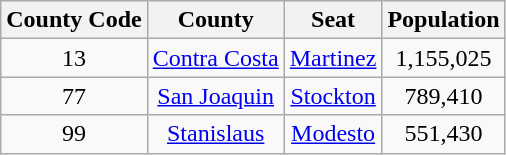<table class="wikitable sortable" style="text-align:center;">
<tr>
<th> County Code</th>
<th>County</th>
<th>Seat</th>
<th>Population</th>
</tr>
<tr>
<td>13</td>
<td><a href='#'>Contra Costa</a></td>
<td><a href='#'>Martinez</a></td>
<td>1,155,025</td>
</tr>
<tr>
<td>77</td>
<td><a href='#'>San Joaquin</a></td>
<td><a href='#'>Stockton</a></td>
<td>789,410</td>
</tr>
<tr>
<td>99</td>
<td><a href='#'>Stanislaus</a></td>
<td><a href='#'>Modesto</a></td>
<td>551,430</td>
</tr>
</table>
